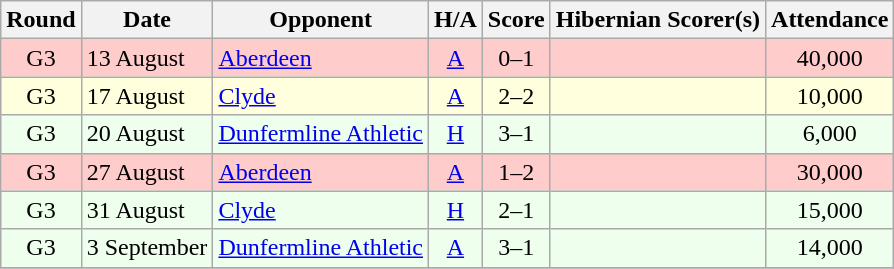<table class="wikitable" style="text-align:center">
<tr>
<th>Round</th>
<th>Date</th>
<th>Opponent</th>
<th>H/A</th>
<th>Score</th>
<th>Hibernian Scorer(s)</th>
<th>Attendance</th>
</tr>
<tr bgcolor=#FFCCCC>
<td>G3</td>
<td align=left>13 August</td>
<td align=left><a href='#'>Aberdeen</a></td>
<td><a href='#'>A</a></td>
<td>0–1</td>
<td align=left></td>
<td>40,000</td>
</tr>
<tr bgcolor=#FFFFDD>
<td>G3</td>
<td align=left>17 August</td>
<td align=left><a href='#'>Clyde</a></td>
<td><a href='#'>A</a></td>
<td>2–2</td>
<td align=left></td>
<td>10,000</td>
</tr>
<tr bgcolor=#EEFFEE>
<td>G3</td>
<td align=left>20 August</td>
<td align=left><a href='#'>Dunfermline Athletic</a></td>
<td><a href='#'>H</a></td>
<td>3–1</td>
<td align=left></td>
<td>6,000</td>
</tr>
<tr bgcolor=#FFCCCC>
<td>G3</td>
<td align=left>27 August</td>
<td align=left><a href='#'>Aberdeen</a></td>
<td><a href='#'>A</a></td>
<td>1–2</td>
<td align=left></td>
<td>30,000</td>
</tr>
<tr bgcolor=#EEFFEE>
<td>G3</td>
<td align=left>31 August</td>
<td align=left><a href='#'>Clyde</a></td>
<td><a href='#'>H</a></td>
<td>2–1</td>
<td align=left></td>
<td>15,000</td>
</tr>
<tr bgcolor=#EEFFEE>
<td>G3</td>
<td align=left>3 September</td>
<td align=left><a href='#'>Dunfermline Athletic</a></td>
<td><a href='#'>A</a></td>
<td>3–1</td>
<td align=left></td>
<td>14,000</td>
</tr>
<tr>
</tr>
</table>
